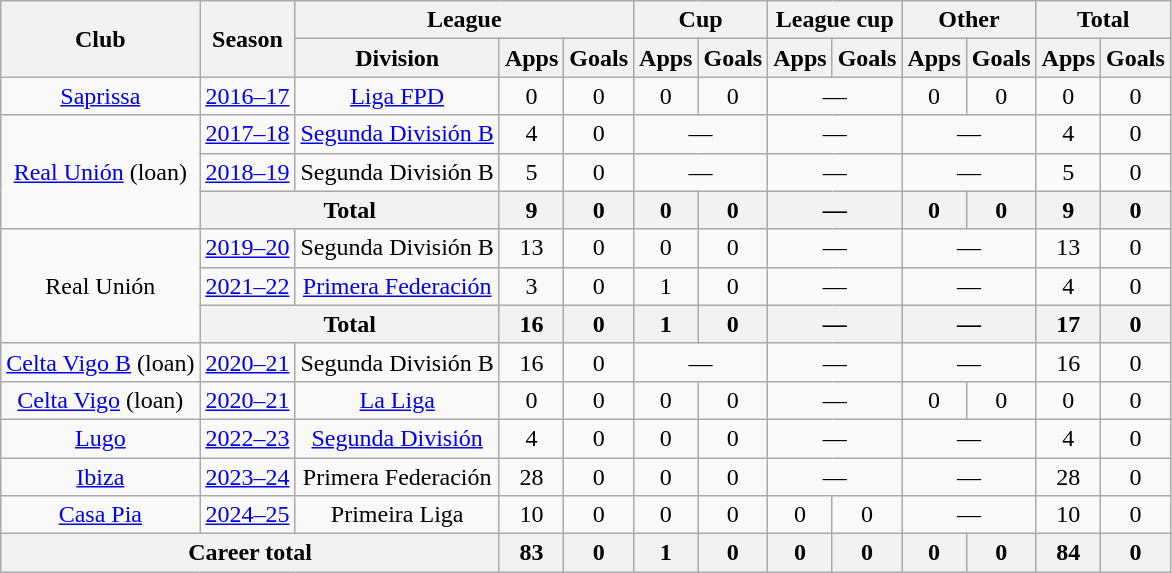<table class="wikitable" style="text-align:center">
<tr>
<th rowspan="2">Club</th>
<th rowspan="2">Season</th>
<th colspan="3">League</th>
<th colspan="2">Cup</th>
<th colspan="2">League cup</th>
<th colspan="2">Other</th>
<th colspan="2">Total</th>
</tr>
<tr>
<th>Division</th>
<th>Apps</th>
<th>Goals</th>
<th>Apps</th>
<th>Goals</th>
<th>Apps</th>
<th>Goals</th>
<th>Apps</th>
<th>Goals</th>
<th>Apps</th>
<th>Goals</th>
</tr>
<tr>
<td><a href='#'>Saprissa</a></td>
<td><a href='#'>2016–17</a></td>
<td><a href='#'>Liga FPD</a></td>
<td>0</td>
<td>0</td>
<td>0</td>
<td>0</td>
<td colspan="2">—</td>
<td>0</td>
<td>0</td>
<td>0</td>
<td>0</td>
</tr>
<tr>
<td rowspan="3"><a href='#'>Real Unión</a> (loan)</td>
<td><a href='#'>2017–18</a></td>
<td><a href='#'>Segunda División B</a></td>
<td>4</td>
<td>0</td>
<td colspan="2">—</td>
<td colspan="2">—</td>
<td colspan="2">—</td>
<td>4</td>
<td>0</td>
</tr>
<tr>
<td><a href='#'>2018–19</a></td>
<td>Segunda División B</td>
<td>5</td>
<td>0</td>
<td colspan="2">—</td>
<td colspan="2">—</td>
<td colspan="2">—</td>
<td>5</td>
<td>0</td>
</tr>
<tr>
<th colspan="2">Total</th>
<th>9</th>
<th>0</th>
<th>0</th>
<th>0</th>
<th colspan="2">—</th>
<th>0</th>
<th>0</th>
<th>9</th>
<th>0</th>
</tr>
<tr>
<td rowspan="3">Real Unión</td>
<td><a href='#'>2019–20</a></td>
<td>Segunda División B</td>
<td>13</td>
<td>0</td>
<td>0</td>
<td>0</td>
<td colspan="2">—</td>
<td colspan="2">—</td>
<td>13</td>
<td>0</td>
</tr>
<tr>
<td><a href='#'>2021–22</a></td>
<td><a href='#'>Primera Federación</a></td>
<td>3</td>
<td>0</td>
<td>1</td>
<td>0</td>
<td colspan="2">—</td>
<td colspan="2">—</td>
<td>4</td>
<td>0</td>
</tr>
<tr>
<th colspan="2">Total</th>
<th>16</th>
<th>0</th>
<th>1</th>
<th>0</th>
<th colspan="2">—</th>
<th colspan="2">—</th>
<th>17</th>
<th>0</th>
</tr>
<tr>
<td><a href='#'>Celta Vigo B</a> (loan)</td>
<td><a href='#'>2020–21</a></td>
<td>Segunda División B</td>
<td>16</td>
<td>0</td>
<td colspan="2">—</td>
<td colspan="2">—</td>
<td colspan="2">—</td>
<td>16</td>
<td>0</td>
</tr>
<tr>
<td><a href='#'>Celta Vigo</a> (loan)</td>
<td><a href='#'>2020–21</a></td>
<td><a href='#'>La Liga</a></td>
<td>0</td>
<td>0</td>
<td>0</td>
<td>0</td>
<td colspan="2">—</td>
<td>0</td>
<td>0</td>
<td>0</td>
<td>0</td>
</tr>
<tr>
<td><a href='#'>Lugo</a></td>
<td><a href='#'>2022–23</a></td>
<td><a href='#'>Segunda División</a></td>
<td>4</td>
<td>0</td>
<td>0</td>
<td>0</td>
<td colspan="2">—</td>
<td colspan="2">—</td>
<td>4</td>
<td>0</td>
</tr>
<tr>
<td><a href='#'>Ibiza</a></td>
<td><a href='#'>2023–24</a></td>
<td>Primera Federación</td>
<td>28</td>
<td>0</td>
<td>0</td>
<td>0</td>
<td colspan="2">—</td>
<td colspan="2">—</td>
<td>28</td>
<td>0</td>
</tr>
<tr>
<td><a href='#'>Casa Pia</a></td>
<td><a href='#'>2024–25</a></td>
<td>Primeira Liga</td>
<td>10</td>
<td>0</td>
<td>0</td>
<td>0</td>
<td>0</td>
<td>0</td>
<td colspan="2">—</td>
<td>10</td>
<td>0</td>
</tr>
<tr>
<th colspan="3">Career total</th>
<th>83</th>
<th>0</th>
<th>1</th>
<th>0</th>
<th>0</th>
<th>0</th>
<th>0</th>
<th>0</th>
<th>84</th>
<th>0</th>
</tr>
</table>
